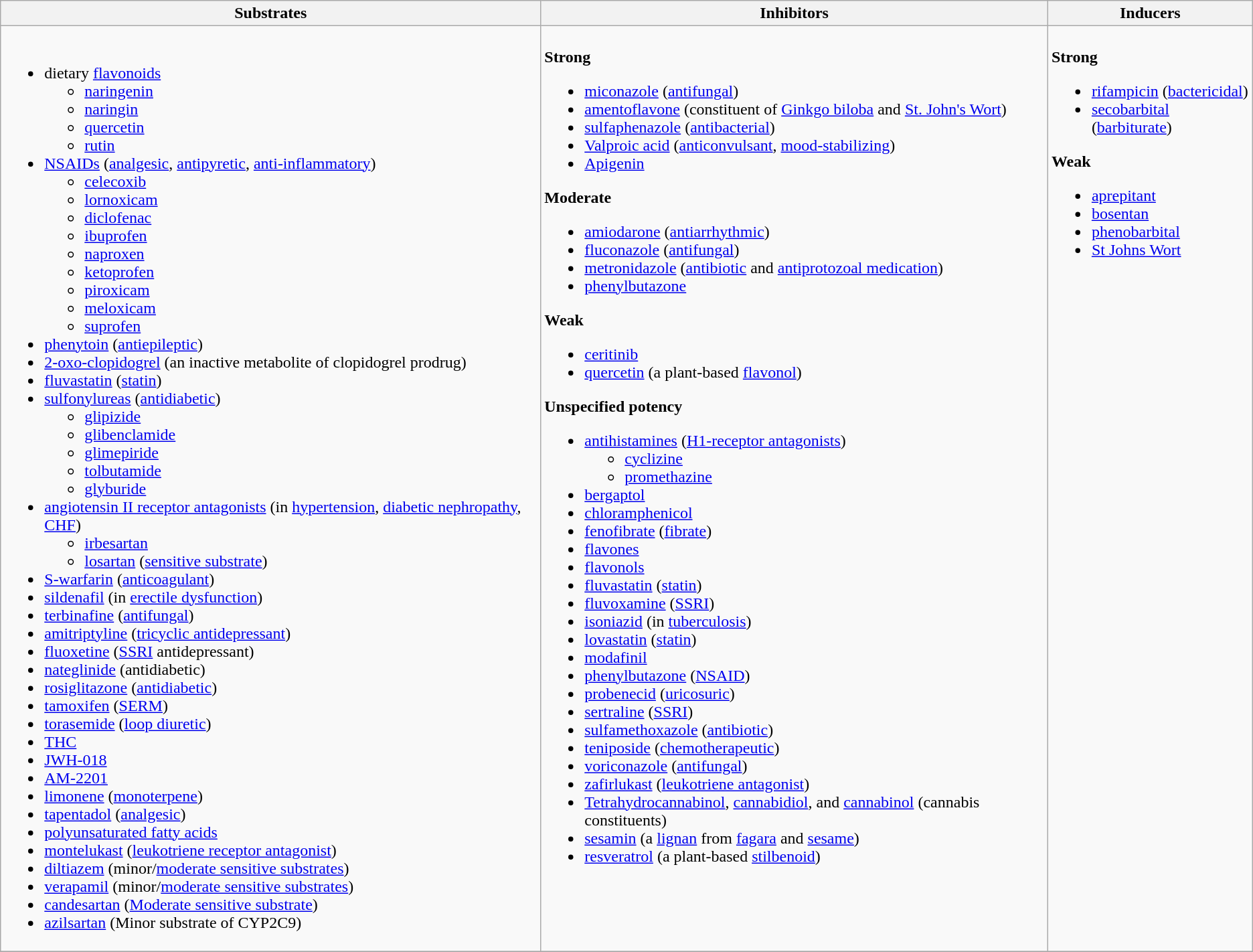<table class="wikitable">
<tr>
<th>Substrates</th>
<th>Inhibitors</th>
<th>Inducers</th>
</tr>
<tr style="vertical-align: top;">
<td><br><ul><li>dietary <a href='#'>flavonoids</a><ul><li><a href='#'>naringenin</a></li><li><a href='#'>naringin</a></li><li><a href='#'>quercetin</a></li><li><a href='#'>rutin</a></li></ul></li><li><a href='#'>NSAIDs</a> (<a href='#'>analgesic</a>, <a href='#'>antipyretic</a>, <a href='#'>anti-inflammatory</a>)<ul><li><a href='#'>celecoxib</a></li><li><a href='#'>lornoxicam</a></li><li><a href='#'>diclofenac</a></li><li><a href='#'>ibuprofen</a></li><li><a href='#'>naproxen</a></li><li><a href='#'>ketoprofen</a></li><li><a href='#'>piroxicam</a></li><li><a href='#'>meloxicam</a></li><li><a href='#'>suprofen</a></li></ul></li><li><a href='#'>phenytoin</a> (<a href='#'>antiepileptic</a>)</li><li><a href='#'>2-oxo-clopidogrel</a> (an inactive metabolite of clopidogrel prodrug)</li><li><a href='#'>fluvastatin</a> (<a href='#'>statin</a>)</li><li><a href='#'>sulfonylureas</a> (<a href='#'>antidiabetic</a>)<ul><li><a href='#'>glipizide</a></li><li><a href='#'>glibenclamide</a></li><li><a href='#'>glimepiride</a></li><li><a href='#'>tolbutamide</a></li><li><a href='#'>glyburide</a></li></ul></li><li><a href='#'>angiotensin II receptor antagonists</a> (in <a href='#'>hypertension</a>, <a href='#'>diabetic nephropathy</a>, <a href='#'>CHF</a>)<ul><li><a href='#'>irbesartan</a></li><li><a href='#'>losartan</a> (<a href='#'>sensitive substrate</a>)</li></ul></li><li><a href='#'>S-warfarin</a> (<a href='#'>anticoagulant</a>)</li><li><a href='#'>sildenafil</a> (in <a href='#'>erectile dysfunction</a>)</li><li><a href='#'>terbinafine</a> (<a href='#'>antifungal</a>)</li><li><a href='#'>amitriptyline</a> (<a href='#'>tricyclic antidepressant</a>)</li><li><a href='#'>fluoxetine</a> (<a href='#'>SSRI</a> antidepressant)</li><li><a href='#'>nateglinide</a> (antidiabetic)</li><li><a href='#'>rosiglitazone</a> (<a href='#'>antidiabetic</a>)</li><li><a href='#'>tamoxifen</a> (<a href='#'>SERM</a>)</li><li><a href='#'>torasemide</a> (<a href='#'>loop diuretic</a>)</li><li><a href='#'>THC</a></li><li><a href='#'>JWH-018</a></li><li><a href='#'>AM-2201</a></li><li><a href='#'>limonene</a> (<a href='#'>monoterpene</a>)</li><li><a href='#'>tapentadol</a> (<a href='#'>analgesic</a>)</li><li><a href='#'>polyunsaturated fatty acids</a></li><li><a href='#'>montelukast</a> (<a href='#'>leukotriene receptor antagonist</a>)</li><li><a href='#'>diltiazem</a> (minor/<a href='#'>moderate sensitive substrates</a>) </li><li><a href='#'>verapamil</a> (minor/<a href='#'>moderate sensitive substrates</a>)</li><li><a href='#'>candesartan</a> (<a href='#'>Moderate sensitive substrate</a>)</li><li><a href='#'>azilsartan</a> (Minor substrate of CYP2C9)</li></ul></td>
<td><br><strong>Strong</strong><ul><li><a href='#'>miconazole</a> (<a href='#'>antifungal</a>)</li><li><a href='#'>amentoflavone</a> (constituent of <a href='#'>Ginkgo biloba</a> and <a href='#'>St. John's Wort</a>)</li><li><a href='#'>sulfaphenazole</a> (<a href='#'>antibacterial</a>)</li><li><a href='#'>Valproic acid</a> (<a href='#'>anticonvulsant</a>, <a href='#'>mood-stabilizing</a>)</li><li><a href='#'>Apigenin</a></li></ul><strong>Moderate</strong><ul><li><a href='#'>amiodarone</a> (<a href='#'>antiarrhythmic</a>)</li><li><a href='#'>fluconazole</a> (<a href='#'>antifungal</a>)</li><li><a href='#'>metronidazole</a> (<a href='#'>antibiotic</a> and <a href='#'>antiprotozoal medication</a>)</li><li><a href='#'>phenylbutazone</a></li></ul><strong>Weak</strong><ul><li><a href='#'>ceritinib</a></li><li><a href='#'>quercetin</a> (a plant-based <a href='#'>flavonol</a>)</li></ul><strong>Unspecified potency</strong><ul><li><a href='#'>antihistamines</a> (<a href='#'>H1-receptor antagonists</a>)<ul><li><a href='#'>cyclizine</a></li><li><a href='#'>promethazine</a></li></ul></li><li><a href='#'>bergaptol</a></li><li><a href='#'>chloramphenicol</a></li><li><a href='#'>fenofibrate</a> (<a href='#'>fibrate</a>)</li><li><a href='#'>flavones</a></li><li><a href='#'>flavonols</a></li><li><a href='#'>fluvastatin</a> (<a href='#'>statin</a>)</li><li><a href='#'>fluvoxamine</a> (<a href='#'>SSRI</a>)</li><li><a href='#'>isoniazid</a> (in <a href='#'>tuberculosis</a>)</li><li><a href='#'>lovastatin</a> (<a href='#'>statin</a>)</li><li><a href='#'>modafinil</a></li><li><a href='#'>phenylbutazone</a> (<a href='#'>NSAID</a>)</li><li><a href='#'>probenecid</a> (<a href='#'>uricosuric</a>)</li><li><a href='#'>sertraline</a> (<a href='#'>SSRI</a>)</li><li><a href='#'>sulfamethoxazole</a> (<a href='#'>antibiotic</a>)</li><li><a href='#'>teniposide</a> (<a href='#'>chemotherapeutic</a>)</li><li><a href='#'>voriconazole</a> (<a href='#'>antifungal</a>)</li><li><a href='#'>zafirlukast</a> (<a href='#'>leukotriene antagonist</a>)</li><li><a href='#'>Tetrahydrocannabinol</a>, <a href='#'>cannabidiol</a>, and <a href='#'>cannabinol</a> (cannabis constituents)</li><li><a href='#'>sesamin</a> (a <a href='#'>lignan</a> from <a href='#'>fagara</a> and <a href='#'>sesame</a>)</li><li><a href='#'>resveratrol</a> (a plant-based <a href='#'>stilbenoid</a>)</li></ul></td>
<td><br><strong>Strong</strong><ul><li><a href='#'>rifampicin</a> (<a href='#'>bactericidal</a>)</li><li><a href='#'>secobarbital</a> (<a href='#'>barbiturate</a>)</li></ul><strong>Weak</strong><ul><li><a href='#'>aprepitant</a></li><li><a href='#'>bosentan</a></li><li><a href='#'>phenobarbital</a></li><li><a href='#'>St Johns Wort</a></li></ul></td>
</tr>
<tr>
</tr>
</table>
